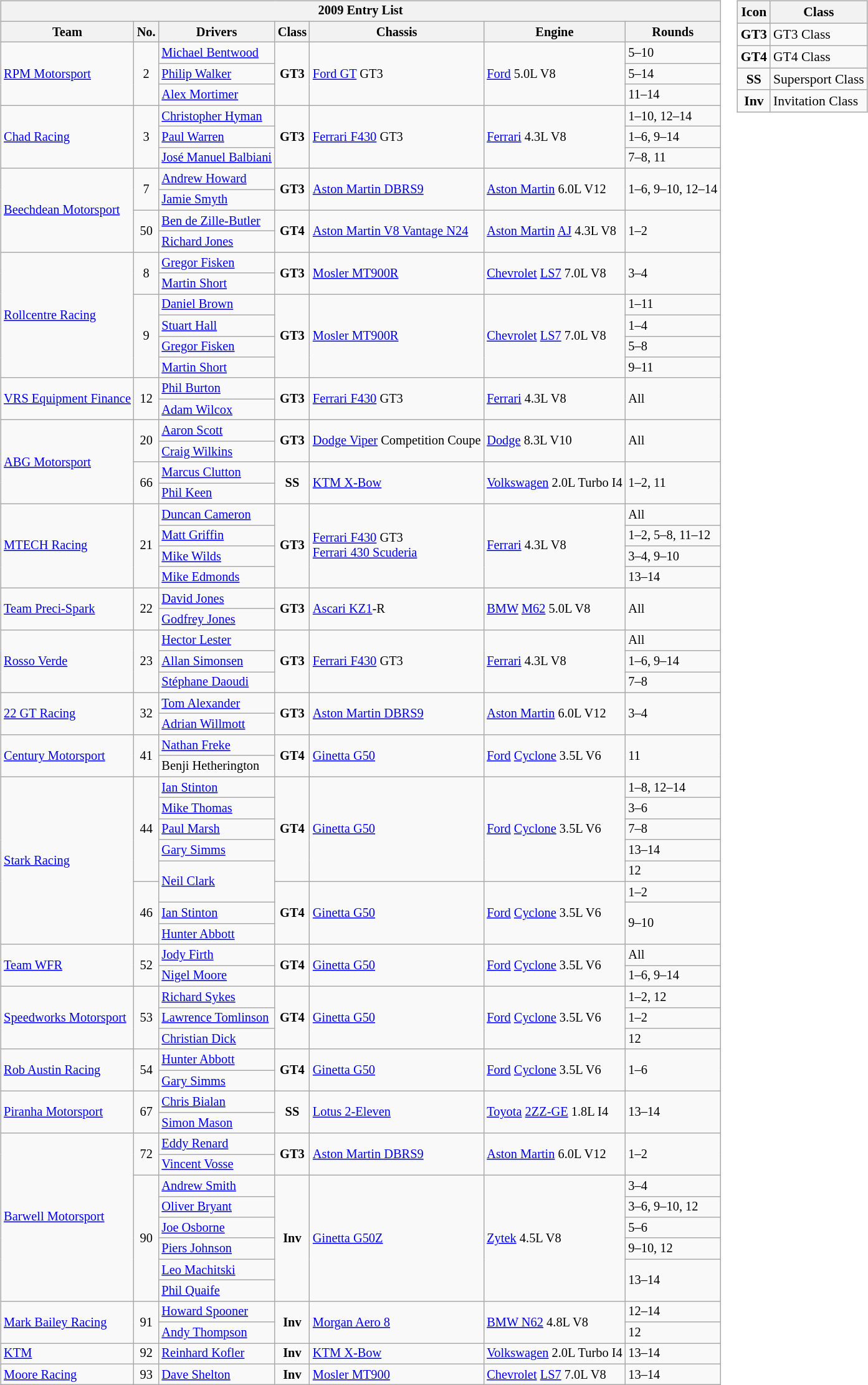<table>
<tr>
<td><br><table class="wikitable" style="font-size:85%">
<tr>
<th colspan=7>2009 Entry List</th>
</tr>
<tr>
<th>Team</th>
<th>No.</th>
<th>Drivers</th>
<th>Class</th>
<th>Chassis</th>
<th>Engine</th>
<th>Rounds</th>
</tr>
<tr>
<td rowspan=3> <a href='#'>RPM Motorsport</a></td>
<td rowspan=3 align="center">2</td>
<td> <a href='#'>Michael Bentwood</a></td>
<td rowspan=3 align="center"><strong><span>GT3</span></strong></td>
<td rowspan=3><a href='#'>Ford GT</a> GT3</td>
<td rowspan=3><a href='#'>Ford</a> 5.0L V8</td>
<td>5–10</td>
</tr>
<tr>
<td> <a href='#'>Philip Walker</a></td>
<td>5–14</td>
</tr>
<tr>
<td> <a href='#'>Alex Mortimer</a></td>
<td>11–14</td>
</tr>
<tr>
<td rowspan=3> <a href='#'>Chad Racing</a></td>
<td rowspan=3 align="center">3</td>
<td> <a href='#'>Christopher Hyman</a></td>
<td rowspan=3 align="center"><strong><span>GT3</span></strong></td>
<td rowspan=3><a href='#'>Ferrari F430</a> GT3</td>
<td rowspan=3><a href='#'>Ferrari</a> 4.3L V8</td>
<td>1–10, 12–14</td>
</tr>
<tr>
<td> <a href='#'>Paul Warren</a></td>
<td>1–6, 9–14</td>
</tr>
<tr>
<td> <a href='#'>José Manuel Balbiani</a></td>
<td>7–8, 11</td>
</tr>
<tr>
<td rowspan=4> <a href='#'>Beechdean Motorsport</a></td>
<td rowspan=2 align="center">7</td>
<td> <a href='#'>Andrew Howard</a></td>
<td rowspan=2 align="center"><strong><span>GT3</span></strong></td>
<td rowspan=2><a href='#'>Aston Martin DBRS9</a></td>
<td rowspan=2><a href='#'>Aston Martin</a> 6.0L V12</td>
<td rowspan=2>1–6, 9–10, 12–14</td>
</tr>
<tr>
<td> <a href='#'>Jamie Smyth</a></td>
</tr>
<tr>
<td rowspan=2 align="center">50</td>
<td> <a href='#'>Ben de Zille-Butler</a></td>
<td rowspan=2 align="center"><strong><span>GT4</span></strong></td>
<td rowspan=2><a href='#'>Aston Martin V8 Vantage N24</a></td>
<td rowspan=2><a href='#'>Aston Martin</a> <a href='#'>AJ</a> 4.3L V8</td>
<td rowspan=2>1–2</td>
</tr>
<tr>
<td> <a href='#'>Richard Jones</a></td>
</tr>
<tr>
<td rowspan=6> <a href='#'>Rollcentre Racing</a></td>
<td rowspan=2 align="center">8</td>
<td> <a href='#'>Gregor Fisken</a></td>
<td rowspan=2 align="center"><strong><span>GT3</span></strong></td>
<td rowspan=2><a href='#'>Mosler MT900R</a></td>
<td rowspan=2><a href='#'>Chevrolet</a> <a href='#'>LS7</a> 7.0L V8</td>
<td rowspan=2>3–4</td>
</tr>
<tr>
<td> <a href='#'>Martin Short</a></td>
</tr>
<tr>
<td rowspan=4 align="center">9</td>
<td> <a href='#'>Daniel Brown</a></td>
<td rowspan=4 align="center"><strong><span>GT3</span></strong></td>
<td rowspan=4><a href='#'>Mosler MT900R</a></td>
<td rowspan=4><a href='#'>Chevrolet</a> <a href='#'>LS7</a> 7.0L V8</td>
<td>1–11</td>
</tr>
<tr>
<td> <a href='#'>Stuart Hall</a></td>
<td>1–4</td>
</tr>
<tr>
<td> <a href='#'>Gregor Fisken</a></td>
<td>5–8</td>
</tr>
<tr>
<td> <a href='#'>Martin Short</a></td>
<td>9–11</td>
</tr>
<tr>
<td rowspan=2> <a href='#'>VRS Equipment Finance</a></td>
<td rowspan=2 align="center">12</td>
<td> <a href='#'>Phil Burton</a></td>
<td rowspan=2 align="center"><strong><span>GT3</span></strong></td>
<td rowspan=2><a href='#'>Ferrari F430</a> GT3</td>
<td rowspan=2><a href='#'>Ferrari</a> 4.3L V8</td>
<td rowspan=2>All</td>
</tr>
<tr>
<td> <a href='#'>Adam Wilcox</a></td>
</tr>
<tr>
<td rowspan=4> <a href='#'>ABG Motorsport</a></td>
<td rowspan=2 align="center">20</td>
<td> <a href='#'>Aaron Scott</a></td>
<td rowspan=2 align="center"><strong><span>GT3</span></strong></td>
<td rowspan=2><a href='#'>Dodge Viper</a> Competition Coupe</td>
<td rowspan=2><a href='#'>Dodge</a> 8.3L V10</td>
<td rowspan=2>All</td>
</tr>
<tr>
<td> <a href='#'>Craig Wilkins</a></td>
</tr>
<tr>
<td rowspan=2 align="center">66</td>
<td> <a href='#'>Marcus Clutton</a></td>
<td rowspan=2 align="center"><strong><span>SS</span></strong></td>
<td rowspan=2><a href='#'>KTM X-Bow</a></td>
<td rowspan=2><a href='#'>Volkswagen</a> 2.0L Turbo I4</td>
<td rowspan=2>1–2, 11</td>
</tr>
<tr>
<td> <a href='#'>Phil Keen</a></td>
</tr>
<tr>
<td rowspan=4> <a href='#'>MTECH Racing</a></td>
<td rowspan=4 align="center">21</td>
<td><a href='#'>Duncan Cameron</a></td>
<td rowspan=4 align="center"><strong><span>GT3</span></strong></td>
<td rowspan=4><a href='#'>Ferrari F430</a> GT3<br><a href='#'>Ferrari 430 Scuderia</a></td>
<td rowspan=4><a href='#'>Ferrari</a> 4.3L V8</td>
<td>All</td>
</tr>
<tr>
<td> <a href='#'>Matt Griffin</a></td>
<td>1–2, 5–8, 11–12</td>
</tr>
<tr>
<td> <a href='#'>Mike Wilds</a></td>
<td>3–4, 9–10</td>
</tr>
<tr>
<td> <a href='#'>Mike Edmonds</a></td>
<td>13–14</td>
</tr>
<tr>
<td rowspan=2> <a href='#'>Team Preci-Spark</a></td>
<td rowspan=2 align="center">22</td>
<td> <a href='#'>David Jones</a></td>
<td rowspan=2 align="center"><strong><span>GT3</span></strong></td>
<td rowspan=2><a href='#'>Ascari KZ1</a>-R</td>
<td rowspan=2><a href='#'>BMW</a> <a href='#'>M62</a> 5.0L V8</td>
<td rowspan=2>All</td>
</tr>
<tr>
<td> <a href='#'>Godfrey Jones</a></td>
</tr>
<tr>
<td rowspan=3> <a href='#'>Rosso Verde</a></td>
<td rowspan=3 align="center">23</td>
<td> <a href='#'>Hector Lester</a></td>
<td rowspan=3 align="center"><strong><span>GT3</span></strong></td>
<td rowspan=3><a href='#'>Ferrari F430</a> GT3</td>
<td rowspan=3><a href='#'>Ferrari</a> 4.3L V8</td>
<td>All</td>
</tr>
<tr>
<td> <a href='#'>Allan Simonsen</a></td>
<td>1–6, 9–14</td>
</tr>
<tr>
<td> <a href='#'>Stéphane Daoudi</a></td>
<td>7–8</td>
</tr>
<tr>
<td rowspan=2><a href='#'>22 GT Racing</a></td>
<td rowspan=2 align="center">32</td>
<td> <a href='#'>Tom Alexander</a></td>
<td rowspan=2 align="center"><strong><span>GT3</span></strong></td>
<td rowspan=2><a href='#'>Aston Martin DBRS9</a></td>
<td rowspan=2><a href='#'>Aston Martin</a> 6.0L V12</td>
<td rowspan=2>3–4</td>
</tr>
<tr>
<td> <a href='#'>Adrian Willmott</a></td>
</tr>
<tr>
<td rowspan=2> <a href='#'>Century Motorsport</a></td>
<td rowspan=2 align="center">41</td>
<td> <a href='#'>Nathan Freke</a></td>
<td rowspan=2 align="center"><strong><span>GT4</span></strong></td>
<td rowspan=2><a href='#'>Ginetta G50</a></td>
<td rowspan=2><a href='#'>Ford</a> <a href='#'>Cyclone</a> 3.5L V6</td>
<td rowspan=2>11</td>
</tr>
<tr>
<td> Benji Hetherington</td>
</tr>
<tr>
<td rowspan=8> <a href='#'>Stark Racing</a></td>
<td align="center" rowspan=5>44</td>
<td> <a href='#'>Ian Stinton</a></td>
<td align="center" rowspan=5><strong><span>GT4</span></strong></td>
<td rowspan=5><a href='#'>Ginetta G50</a></td>
<td rowspan=5><a href='#'>Ford</a> <a href='#'>Cyclone</a> 3.5L V6</td>
<td>1–8, 12–14</td>
</tr>
<tr>
<td> <a href='#'>Mike Thomas</a></td>
<td>3–6</td>
</tr>
<tr>
<td> <a href='#'>Paul Marsh</a></td>
<td>7–8</td>
</tr>
<tr>
<td> <a href='#'>Gary Simms</a></td>
<td>13–14</td>
</tr>
<tr>
<td rowspan=2> <a href='#'>Neil Clark</a></td>
<td>12</td>
</tr>
<tr>
<td align="center" rowspan=3>46</td>
<td align="center" rowspan=3><strong><span>GT4</span></strong></td>
<td rowspan=3><a href='#'>Ginetta G50</a></td>
<td rowspan=3><a href='#'>Ford</a> <a href='#'>Cyclone</a> 3.5L V6</td>
<td>1–2</td>
</tr>
<tr>
<td> <a href='#'>Ian Stinton</a></td>
<td rowspan=2>9–10</td>
</tr>
<tr>
<td> <a href='#'>Hunter Abbott</a></td>
</tr>
<tr>
<td rowspan=2> <a href='#'>Team WFR</a></td>
<td rowspan=2 align="center">52</td>
<td> <a href='#'>Jody Firth</a></td>
<td rowspan=2 align="center"><strong><span>GT4</span></strong></td>
<td rowspan=2><a href='#'>Ginetta G50</a></td>
<td rowspan=2><a href='#'>Ford</a> <a href='#'>Cyclone</a> 3.5L V6</td>
<td>All</td>
</tr>
<tr>
<td> <a href='#'>Nigel Moore</a></td>
<td>1–6, 9–14</td>
</tr>
<tr>
<td rowspan=3> <a href='#'>Speedworks Motorsport</a></td>
<td rowspan=3 align="center">53</td>
<td> <a href='#'>Richard Sykes</a></td>
<td rowspan=3 align="center"><strong><span>GT4</span></strong></td>
<td rowspan=3><a href='#'>Ginetta G50</a></td>
<td rowspan=3><a href='#'>Ford</a> <a href='#'>Cyclone</a> 3.5L V6</td>
<td>1–2, 12</td>
</tr>
<tr>
<td> <a href='#'>Lawrence Tomlinson</a></td>
<td>1–2</td>
</tr>
<tr>
<td> <a href='#'>Christian Dick</a></td>
<td>12</td>
</tr>
<tr>
<td rowspan=2> <a href='#'>Rob Austin Racing</a></td>
<td rowspan=2 align="center">54</td>
<td> <a href='#'>Hunter Abbott</a></td>
<td rowspan=2 align="center"><strong><span>GT4</span></strong></td>
<td rowspan=2><a href='#'>Ginetta G50</a></td>
<td rowspan=2><a href='#'>Ford</a> <a href='#'>Cyclone</a> 3.5L V6</td>
<td rowspan=2>1–6</td>
</tr>
<tr>
<td> <a href='#'>Gary Simms</a></td>
</tr>
<tr>
<td rowspan=2> <a href='#'>Piranha Motorsport</a></td>
<td rowspan=2 align="center">67</td>
<td> <a href='#'>Chris Bialan</a></td>
<td rowspan=2 align="center"><strong><span>SS</span></strong></td>
<td rowspan=2><a href='#'>Lotus 2-Eleven</a></td>
<td rowspan=2><a href='#'>Toyota</a> <a href='#'>2ZZ-GE</a> 1.8L I4</td>
<td rowspan=2>13–14</td>
</tr>
<tr>
<td> <a href='#'>Simon Mason</a></td>
</tr>
<tr>
<td rowspan=8> <a href='#'>Barwell Motorsport</a></td>
<td rowspan=2 align="center">72</td>
<td> <a href='#'>Eddy Renard</a></td>
<td rowspan=2 align="center"><strong><span>GT3</span></strong></td>
<td rowspan=2><a href='#'>Aston Martin DBRS9</a></td>
<td rowspan=2><a href='#'>Aston Martin</a> 6.0L V12</td>
<td rowspan=2>1–2</td>
</tr>
<tr>
<td> <a href='#'>Vincent Vosse</a></td>
</tr>
<tr>
<td rowspan=6 align="center">90</td>
<td> <a href='#'>Andrew Smith</a></td>
<td rowspan=6 align="center"><strong><span>Inv</span></strong></td>
<td rowspan=6><a href='#'>Ginetta G50Z</a></td>
<td rowspan=6><a href='#'>Zytek</a> 4.5L V8</td>
<td>3–4</td>
</tr>
<tr>
<td> <a href='#'>Oliver Bryant</a></td>
<td>3–6, 9–10, 12</td>
</tr>
<tr>
<td> <a href='#'>Joe Osborne</a></td>
<td>5–6</td>
</tr>
<tr>
<td> <a href='#'>Piers Johnson</a></td>
<td>9–10, 12</td>
</tr>
<tr>
<td> <a href='#'>Leo Machitski</a></td>
<td rowspan=2>13–14</td>
</tr>
<tr>
<td> <a href='#'>Phil Quaife</a></td>
</tr>
<tr>
<td rowspan=2> <a href='#'>Mark Bailey Racing</a></td>
<td rowspan=2 align="center">91</td>
<td> <a href='#'>Howard Spooner</a></td>
<td rowspan=2 align="center"><strong><span>Inv</span></strong></td>
<td rowspan=2><a href='#'>Morgan Aero 8</a></td>
<td rowspan=2><a href='#'>BMW N62</a> 4.8L V8</td>
<td>12–14</td>
</tr>
<tr>
<td> <a href='#'>Andy Thompson</a></td>
<td>12</td>
</tr>
<tr>
<td> <a href='#'>KTM</a></td>
<td align="center">92</td>
<td> <a href='#'>Reinhard Kofler</a></td>
<td align="center"><strong><span>Inv</span></strong></td>
<td><a href='#'>KTM X-Bow</a></td>
<td><a href='#'>Volkswagen</a> 2.0L Turbo I4</td>
<td>13–14</td>
</tr>
<tr>
<td> <a href='#'>Moore Racing</a></td>
<td align="center">93</td>
<td> <a href='#'>Dave Shelton</a></td>
<td align="center"><strong><span>Inv</span></strong></td>
<td><a href='#'>Mosler MT900</a></td>
<td><a href='#'>Chevrolet</a> <a href='#'>LS7</a> 7.0L V8</td>
<td>13–14</td>
</tr>
</table>
</td>
<td valign="top"><br><table class="wikitable" style="font-size: 90%;">
<tr>
<th>Icon</th>
<th>Class</th>
</tr>
<tr>
<td align=center><strong><span>GT3</span></strong></td>
<td>GT3 Class</td>
</tr>
<tr>
<td align=center><strong><span>GT4</span></strong></td>
<td>GT4 Class</td>
</tr>
<tr>
<td align=center><strong><span>SS</span></strong></td>
<td>Supersport Class</td>
</tr>
<tr>
<td align=center><strong><span>Inv</span></strong></td>
<td>Invitation Class</td>
</tr>
</table>
</td>
</tr>
</table>
